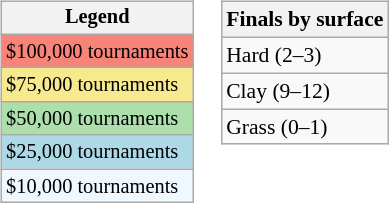<table>
<tr valign=top>
<td><br><table class=wikitable style="font-size:85%">
<tr>
<th>Legend</th>
</tr>
<tr style="background:#f88379;">
<td>$100,000 tournaments</td>
</tr>
<tr style="background:#f7e98e;">
<td>$75,000 tournaments</td>
</tr>
<tr style="background:#addfad;">
<td>$50,000 tournaments</td>
</tr>
<tr style="background:lightblue;">
<td>$25,000 tournaments</td>
</tr>
<tr style="background:#f0f8ff;">
<td>$10,000 tournaments</td>
</tr>
</table>
</td>
<td><br><table class=wikitable style="font-size:90%">
<tr>
<th>Finals by surface</th>
</tr>
<tr>
<td>Hard (2–3)</td>
</tr>
<tr>
<td>Clay (9–12)</td>
</tr>
<tr>
<td>Grass (0–1)</td>
</tr>
</table>
</td>
</tr>
</table>
